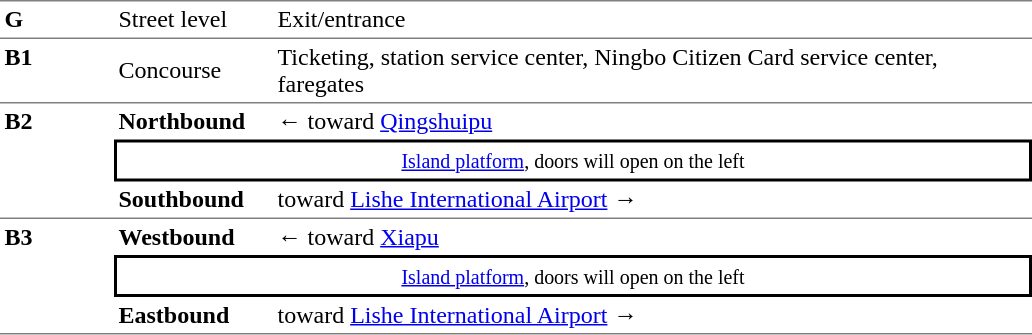<table table border=0 cellspacing=0 cellpadding=3>
<tr>
<td style="border-top:solid 1px gray;" width=70 valign=top><strong>G</strong></td>
<td style="border-top:solid 1px gray;" width=100 valign=top>Street level</td>
<td style="border-top:solid 1px gray;" width=500 valign=top>Exit/entrance</td>
</tr>
<tr>
<td style="border-top:solid 1px gray;" width=70 valign=top><strong>B1</strong></td>
<td style="border-top:solid 1px gray;">Concourse</td>
<td style="border-top:solid 1px gray;">Ticketing, station service center, Ningbo Citizen Card service center, faregates</td>
</tr>
<tr>
<td style="border-bottom:solid 1px gray;border-top:solid 1px gray" width=70 rowspan=3 valign=top><strong>B2<br></strong></td>
<td style="border-top:solid 1px gray"><strong>Northbound</strong></td>
<td style="border-top:solid 1px gray">← toward <a href='#'>Qingshuipu</a></td>
</tr>
<tr>
<td style="border-top:solid 2px black;border-right:solid 2px black;border-left:solid 2px black;border-bottom:solid 2px black;text-align:center;" colspan=2><small><a href='#'>Island platform</a>, doors will open on the left</small></td>
</tr>
<tr>
<td style="border-bottom:solid 1px gray;"><strong>Southbound</strong></td>
<td style="border-bottom:solid 1px gray;"> toward <a href='#'>Lishe International Airport</a> →</td>
</tr>
<tr>
<td style="border-bottom:solid 1px gray;" width=70 rowspan=3 valign=top><strong>B3<br></strong></td>
<td><strong>Westbound</strong></td>
<td>← toward <a href='#'>Xiapu</a></td>
</tr>
<tr>
<td style="border-top:solid 2px black;border-right:solid 2px black;border-left:solid 2px black;border-bottom:solid 2px black;text-align:center;" colspan=2><small><a href='#'>Island platform</a>, doors will open on the left</small></td>
</tr>
<tr>
<td style="border-bottom:solid 1px gray;"><strong>Eastbound</strong></td>
<td style="border-bottom:solid 1px gray;"> toward <a href='#'>Lishe International Airport</a> →</td>
</tr>
</table>
